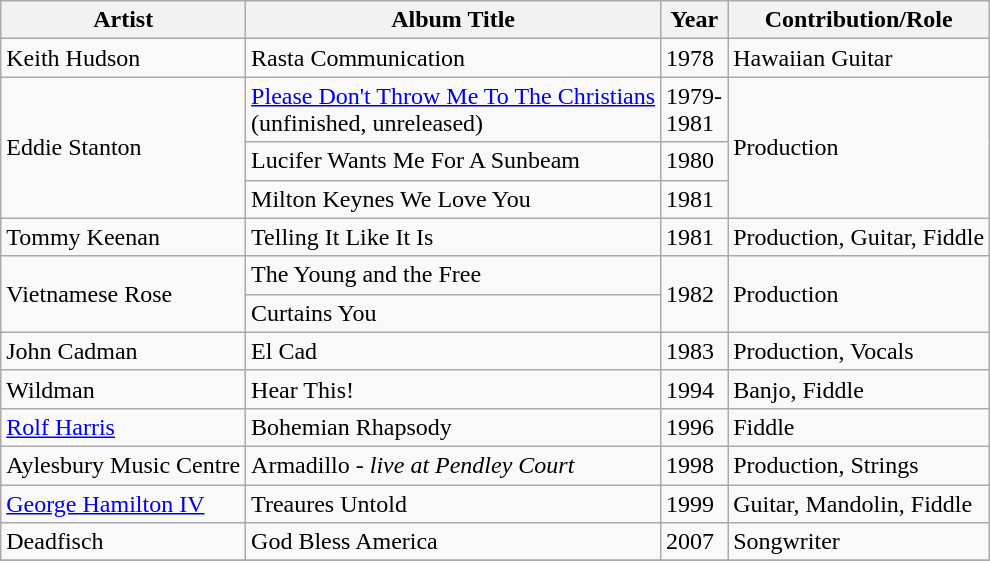<table class="wikitable">
<tr>
<th>Artist</th>
<th>Album Title</th>
<th>Year</th>
<th>Contribution/Role</th>
</tr>
<tr>
<td>Keith Hudson</td>
<td>Rasta Communication</td>
<td>1978</td>
<td>Hawaiian Guitar</td>
</tr>
<tr>
<td rowspan="3">Eddie Stanton</td>
<td><a href='#'>Please Don't Throw Me To The Christians</a> <br> (unfinished, unreleased)</td>
<td>1979-<br>1981</td>
<td rowspan="3">Production</td>
</tr>
<tr>
<td>Lucifer Wants Me For A Sunbeam</td>
<td>1980</td>
</tr>
<tr>
<td>Milton Keynes We Love You</td>
<td>1981</td>
</tr>
<tr>
<td>Tommy Keenan</td>
<td>Telling It Like It Is</td>
<td>1981</td>
<td>Production, Guitar, Fiddle</td>
</tr>
<tr>
<td rowspan="2">Vietnamese Rose</td>
<td>The Young and the Free</td>
<td rowspan="2">1982</td>
<td rowspan="2">Production</td>
</tr>
<tr>
<td>Curtains You</td>
</tr>
<tr>
<td>John Cadman</td>
<td>El Cad</td>
<td>1983</td>
<td>Production, Vocals</td>
</tr>
<tr>
<td>Wildman</td>
<td>Hear This!</td>
<td>1994</td>
<td>Banjo, Fiddle</td>
</tr>
<tr>
<td><a href='#'>Rolf Harris</a></td>
<td>Bohemian Rhapsody</td>
<td>1996</td>
<td>Fiddle</td>
</tr>
<tr>
<td>Aylesbury Music Centre</td>
<td>Armadillo - <em>live at Pendley Court</em></td>
<td>1998</td>
<td>Production, Strings</td>
</tr>
<tr>
<td><a href='#'>George Hamilton IV</a></td>
<td>Treaures Untold</td>
<td>1999</td>
<td>Guitar, Mandolin, Fiddle</td>
</tr>
<tr>
<td>Deadfisch</td>
<td>God Bless America</td>
<td>2007</td>
<td>Songwriter</td>
</tr>
<tr>
</tr>
</table>
